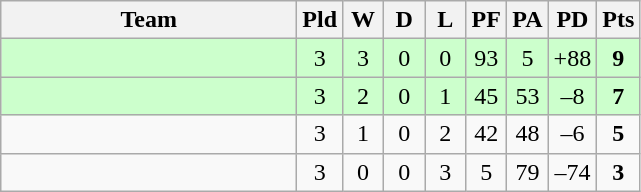<table class="wikitable" style="text-align:center;">
<tr>
<th width=190>Team</th>
<th width=20 abbr="Played">Pld</th>
<th width=20 abbr="Won">W</th>
<th width=20 abbr="Drawn">D</th>
<th width=20 abbr="Lost">L</th>
<th width=20 abbr="Points for">PF</th>
<th width=20 abbr="Points against">PA</th>
<th width=25 abbr="Points difference">PD</th>
<th width=20 abbr="Points">Pts</th>
</tr>
<tr style="background:#ccffcc">
<td align=left></td>
<td>3</td>
<td>3</td>
<td>0</td>
<td>0</td>
<td>93</td>
<td>5</td>
<td>+88</td>
<td><strong>9</strong></td>
</tr>
<tr style="background:#ccffcc">
<td align=left></td>
<td>3</td>
<td>2</td>
<td>0</td>
<td>1</td>
<td>45</td>
<td>53</td>
<td>–8</td>
<td><strong>7</strong></td>
</tr>
<tr>
<td align=left></td>
<td>3</td>
<td>1</td>
<td>0</td>
<td>2</td>
<td>42</td>
<td>48</td>
<td>–6</td>
<td><strong>5</strong></td>
</tr>
<tr>
<td align=left></td>
<td>3</td>
<td>0</td>
<td>0</td>
<td>3</td>
<td>5</td>
<td>79</td>
<td>–74</td>
<td><strong>3</strong></td>
</tr>
</table>
